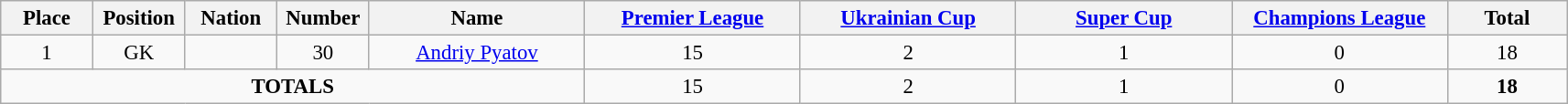<table class="wikitable" style="font-size: 95%; text-align: center;">
<tr>
<th width=60>Place</th>
<th width=60>Position</th>
<th width=60>Nation</th>
<th width=60>Number</th>
<th width=150>Name</th>
<th width=150><a href='#'>Premier League</a></th>
<th width=150><a href='#'>Ukrainian Cup</a></th>
<th width=150><a href='#'>Super Cup</a></th>
<th width=150><a href='#'>Champions League</a></th>
<th width=80>Total</th>
</tr>
<tr>
<td>1</td>
<td>GK</td>
<td></td>
<td>30</td>
<td><a href='#'>Andriy Pyatov</a></td>
<td>15</td>
<td>2</td>
<td>1</td>
<td>0</td>
<td>18</td>
</tr>
<tr>
<td colspan="5"><strong>TOTALS</strong></td>
<td>15</td>
<td>2</td>
<td>1</td>
<td>0</td>
<td><strong>18</strong></td>
</tr>
</table>
